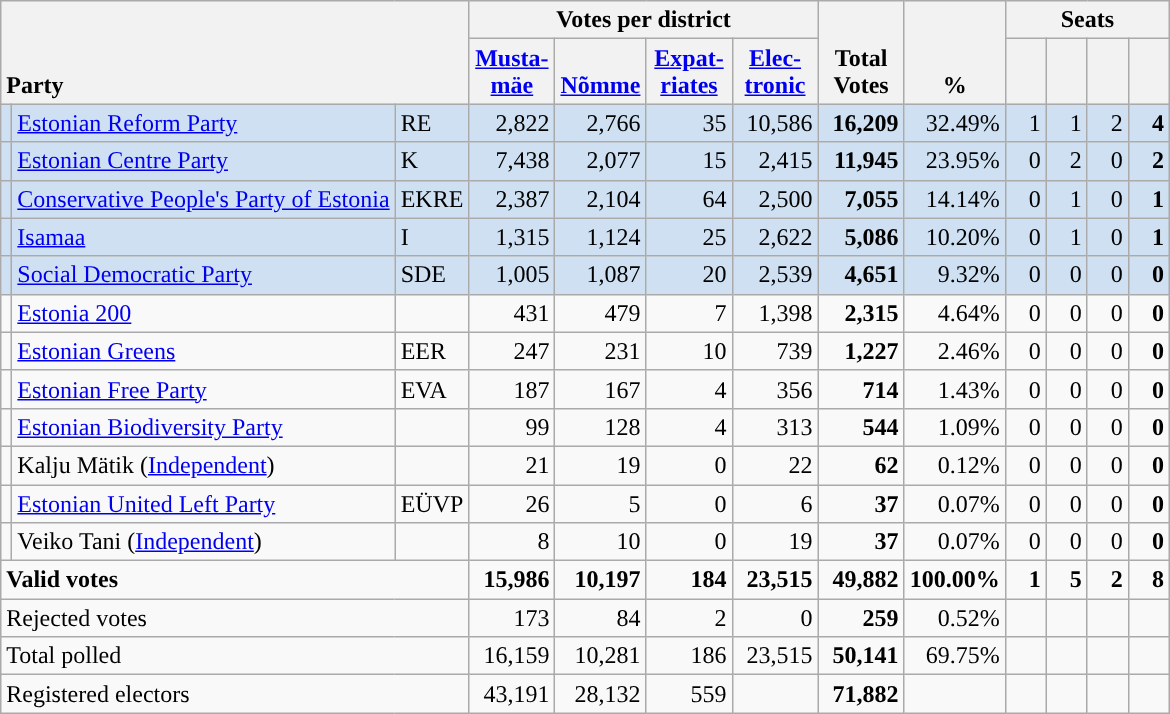<table class="wikitable" border="1" style="text-align:right;">
<tr>
<th style="text-align:left;" valign=bottom rowspan=2 colspan=3>Party</th>
<th colspan=4>Votes per district</th>
<th align=center valign=bottom rowspan=2 width="50">Total Votes</th>
<th align=center valign=bottom rowspan=2 width="50">%</th>
<th colspan=4>Seats</th>
</tr>
<tr>
<th align=center valign=bottom width="50"><a href='#'>Musta- mäe</a></th>
<th align=center valign=bottom width="50"><a href='#'>Nõmme</a></th>
<th align=center valign=bottom width="50"><a href='#'>Expat- riates</a></th>
<th align=center valign=bottom width="50"><a href='#'>Elec- tronic</a></th>
<th align=center valign=bottom width="20"><small></small></th>
<th align=center valign=bottom width="20"><small></small></th>
<th align=center valign=bottom width="20"><small></small></th>
<th align=center valign=bottom width="20"><small></small></th>
</tr>
<tr style="background:#CEE0F2;">
<td style="background:"></td>
<td align=left><a href='#'>Estonian Reform Party</a></td>
<td align=left>RE</td>
<td>2,822</td>
<td>2,766</td>
<td>35</td>
<td>10,586</td>
<td><strong>16,209</strong></td>
<td>32.49%</td>
<td>1</td>
<td>1</td>
<td>2</td>
<td><strong>4</strong></td>
</tr>
<tr style="background:#CEE0F2;">
<td style="background:"></td>
<td align=left><a href='#'>Estonian Centre Party</a></td>
<td align=left>K</td>
<td>7,438</td>
<td>2,077</td>
<td>15</td>
<td>2,415</td>
<td><strong>11,945</strong></td>
<td>23.95%</td>
<td>0</td>
<td>2</td>
<td>0</td>
<td><strong>2</strong></td>
</tr>
<tr style="background:#CEE0F2;">
<td style="background:"></td>
<td align=left><a href='#'>Conservative People's Party of Estonia</a></td>
<td align=left>EKRE</td>
<td>2,387</td>
<td>2,104</td>
<td>64</td>
<td>2,500</td>
<td><strong>7,055</strong></td>
<td>14.14%</td>
<td>0</td>
<td>1</td>
<td>0</td>
<td><strong>1</strong></td>
</tr>
<tr style="background:#CEE0F2;">
<td style="background:"></td>
<td align=left><a href='#'>Isamaa</a></td>
<td align=left>I</td>
<td>1,315</td>
<td>1,124</td>
<td>25</td>
<td>2,622</td>
<td><strong>5,086</strong></td>
<td>10.20%</td>
<td>0</td>
<td>1</td>
<td>0</td>
<td><strong>1</strong></td>
</tr>
<tr style="background:#CEE0F2;">
<td style="background:"></td>
<td align=left><a href='#'>Social Democratic Party</a></td>
<td align=left>SDE</td>
<td>1,005</td>
<td>1,087</td>
<td>20</td>
<td>2,539</td>
<td><strong>4,651</strong></td>
<td>9.32%</td>
<td>0</td>
<td>0</td>
<td>0</td>
<td><strong>0</strong></td>
</tr>
<tr>
<td style="background:"></td>
<td align=left><a href='#'>Estonia 200</a></td>
<td></td>
<td>431</td>
<td>479</td>
<td>7</td>
<td>1,398</td>
<td><strong>2,315</strong></td>
<td>4.64%</td>
<td>0</td>
<td>0</td>
<td>0</td>
<td><strong>0</strong></td>
</tr>
<tr>
<td style="background:"></td>
<td align=left><a href='#'>Estonian Greens</a></td>
<td align=left>EER</td>
<td>247</td>
<td>231</td>
<td>10</td>
<td>739</td>
<td><strong>1,227</strong></td>
<td>2.46%</td>
<td>0</td>
<td>0</td>
<td>0</td>
<td><strong>0</strong></td>
</tr>
<tr>
<td style="background:"></td>
<td align=left><a href='#'>Estonian Free Party</a></td>
<td align=left>EVA</td>
<td>187</td>
<td>167</td>
<td>4</td>
<td>356</td>
<td><strong>714</strong></td>
<td>1.43%</td>
<td>0</td>
<td>0</td>
<td>0</td>
<td><strong>0</strong></td>
</tr>
<tr>
<td style="background:"></td>
<td align=left><a href='#'>Estonian Biodiversity Party</a></td>
<td></td>
<td>99</td>
<td>128</td>
<td>4</td>
<td>313</td>
<td><strong>544</strong></td>
<td>1.09%</td>
<td>0</td>
<td>0</td>
<td>0</td>
<td><strong>0</strong></td>
</tr>
<tr>
<td style="background:"></td>
<td align=left>Kalju Mätik (<a href='#'>Independent</a>)</td>
<td></td>
<td>21</td>
<td>19</td>
<td>0</td>
<td>22</td>
<td><strong>62</strong></td>
<td>0.12%</td>
<td>0</td>
<td>0</td>
<td>0</td>
<td><strong>0</strong></td>
</tr>
<tr>
<td style="background:"></td>
<td align=left><a href='#'>Estonian United Left Party</a></td>
<td align=left>EÜVP</td>
<td>26</td>
<td>5</td>
<td>0</td>
<td>6</td>
<td><strong>37</strong></td>
<td>0.07%</td>
<td>0</td>
<td>0</td>
<td>0</td>
<td><strong>0</strong></td>
</tr>
<tr>
<td style="background:"></td>
<td align=left>Veiko Tani (<a href='#'>Independent</a>)</td>
<td></td>
<td>8</td>
<td>10</td>
<td>0</td>
<td>19</td>
<td><strong>37</strong></td>
<td>0.07%</td>
<td>0</td>
<td>0</td>
<td>0</td>
<td><strong>0</strong></td>
</tr>
<tr style="font-weight:bold">
<td align=left colspan=3>Valid votes</td>
<td>15,986</td>
<td>10,197</td>
<td>184</td>
<td>23,515</td>
<td>49,882</td>
<td>100.00%</td>
<td>1</td>
<td>5</td>
<td>2</td>
<td>8</td>
</tr>
<tr>
<td align=left colspan=3>Rejected votes</td>
<td>173</td>
<td>84</td>
<td>2</td>
<td>0</td>
<td><strong>259</strong></td>
<td>0.52%</td>
<td></td>
<td></td>
<td></td>
<td></td>
</tr>
<tr>
<td align=left colspan=3>Total polled</td>
<td>16,159</td>
<td>10,281</td>
<td>186</td>
<td>23,515</td>
<td><strong>50,141</strong></td>
<td>69.75%</td>
<td></td>
<td></td>
<td></td>
<td></td>
</tr>
<tr>
<td align=left colspan=3>Registered electors</td>
<td>43,191</td>
<td>28,132</td>
<td>559</td>
<td></td>
<td><strong>71,882</strong></td>
<td></td>
<td></td>
<td></td>
<td></td>
<td></td>
</tr>
</table>
